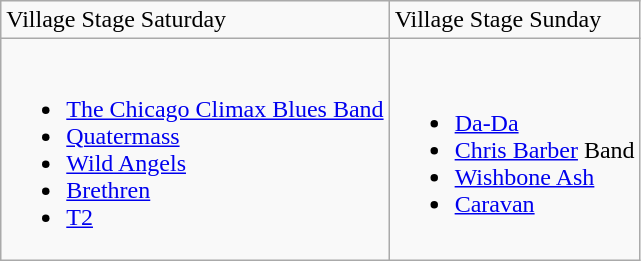<table class="wikitable">
<tr>
<td>Village Stage Saturday</td>
<td>Village Stage Sunday</td>
</tr>
<tr>
<td><br><ul><li><a href='#'>The Chicago Climax Blues Band</a></li><li><a href='#'>Quatermass</a></li><li><a href='#'>Wild Angels</a></li><li><a href='#'>Brethren</a></li><li><a href='#'>T2</a></li></ul></td>
<td><br><ul><li><a href='#'>Da-Da</a></li><li><a href='#'>Chris Barber</a> Band</li><li><a href='#'>Wishbone Ash</a></li><li><a href='#'>Caravan</a></li></ul></td>
</tr>
</table>
